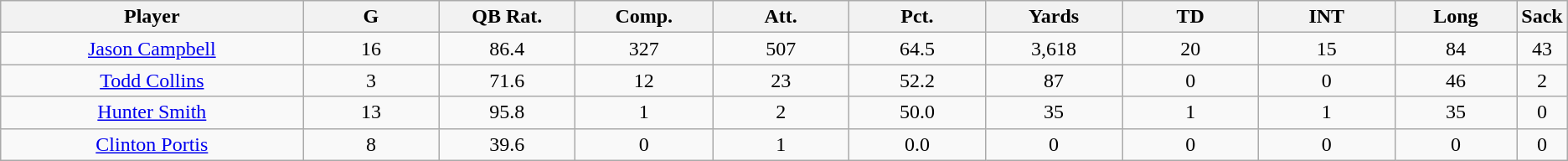<table class="wikitable">
<tr>
<th bgcolor="#DDDDFF" width="20%">Player</th>
<th bgcolor="#DDDDFF" width="9%">G</th>
<th bgcolor="#DDDDFF" width="9%">QB Rat.</th>
<th bgcolor="#DDDDFF" width="9%">Comp.</th>
<th bgcolor="#DDDDFF" width="9%">Att.</th>
<th bgcolor="#DDDDFF" width="9%">Pct.</th>
<th bgcolor="#DDDDFF" width="9%">Yards</th>
<th bgcolor="#DDDDFF" width="9%">TD</th>
<th bgcolor="#DDDDFF" width="9%">INT</th>
<th bgcolor="#DDDDFF" width="9%">Long</th>
<th bgcolor="#DDDDFF" width="9%">Sack</th>
</tr>
<tr align="center">
<td><a href='#'>Jason Campbell</a></td>
<td>16</td>
<td>86.4</td>
<td>327</td>
<td>507</td>
<td>64.5</td>
<td>3,618</td>
<td>20</td>
<td>15</td>
<td>84</td>
<td>43</td>
</tr>
<tr align="center">
<td><a href='#'>Todd Collins</a></td>
<td>3</td>
<td>71.6</td>
<td>12</td>
<td>23</td>
<td>52.2</td>
<td>87</td>
<td>0</td>
<td>0</td>
<td>46</td>
<td>2</td>
</tr>
<tr align="center">
<td><a href='#'>Hunter Smith</a></td>
<td>13</td>
<td>95.8</td>
<td>1</td>
<td>2</td>
<td>50.0</td>
<td>35</td>
<td>1</td>
<td>1</td>
<td>35</td>
<td>0</td>
</tr>
<tr align="center">
<td><a href='#'>Clinton Portis</a></td>
<td>8</td>
<td>39.6</td>
<td>0</td>
<td>1</td>
<td>0.0</td>
<td>0</td>
<td>0</td>
<td>0</td>
<td>0</td>
<td>0</td>
</tr>
</table>
